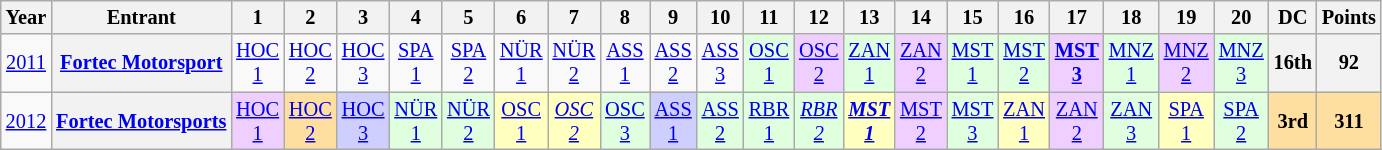<table class="wikitable" style="text-align:center; font-size:85%">
<tr>
<th>Year</th>
<th>Entrant</th>
<th>1</th>
<th>2</th>
<th>3</th>
<th>4</th>
<th>5</th>
<th>6</th>
<th>7</th>
<th>8</th>
<th>9</th>
<th>10</th>
<th>11</th>
<th>12</th>
<th>13</th>
<th>14</th>
<th>15</th>
<th>16</th>
<th>17</th>
<th>18</th>
<th>19</th>
<th>20</th>
<th>DC</th>
<th>Points</th>
</tr>
<tr>
<td><a href='#'>2011</a></td>
<th><a href='#'>Fortec Motorsport</a></th>
<td style="background:#;"><a href='#'>HOC<br>1</a><br></td>
<td style="background:#;"><a href='#'>HOC<br>2</a><br></td>
<td style="background:#;"><a href='#'>HOC<br>3</a><br></td>
<td style="background:#;"><a href='#'>SPA<br>1</a><br></td>
<td style="background:#;"><a href='#'>SPA<br>2</a><br></td>
<td style="background:#;"><a href='#'>NÜR<br>1</a><br></td>
<td style="background:#;"><a href='#'>NÜR<br>2</a><br></td>
<td style="background:#;"><a href='#'>ASS<br>1</a><br></td>
<td style="background:#;"><a href='#'>ASS<br>2</a><br></td>
<td style="background:#;"><a href='#'>ASS<br>3</a><br></td>
<td style="background:#dfffdf;"><a href='#'>OSC<br>1</a><br></td>
<td style="background:#efcfff;"><a href='#'>OSC<br>2</a><br></td>
<td style="background:#dfffdf;"><a href='#'>ZAN<br>1</a><br></td>
<td style="background:#efcfff;"><a href='#'>ZAN<br>2</a><br></td>
<td style="background:#dfffdf;"><a href='#'>MST<br>1</a><br></td>
<td style="background:#dfffdf;"><a href='#'>MST<br>2</a><br></td>
<td style="background:#efcfff;"><strong><a href='#'>MST<br>3</a></strong><br></td>
<td style="background:#dfffdf;"><a href='#'>MNZ<br>1</a><br></td>
<td style="background:#efcfff;"><a href='#'>MNZ<br>2</a><br></td>
<td style="background:#dfffdf;"><a href='#'>MNZ<br>3</a><br></td>
<th>16th</th>
<th>92</th>
</tr>
<tr>
<td><a href='#'>2012</a></td>
<th><a href='#'>Fortec Motorsports</a></th>
<td style="background:#efcfff;"><a href='#'>HOC<br>1</a><br></td>
<td style="background:#ffdf9f;"><a href='#'>HOC<br>2</a><br></td>
<td style="background:#cfcfff;"><a href='#'>HOC<br>3</a><br></td>
<td style="background:#dfffdf;"><a href='#'>NÜR<br>1</a><br></td>
<td style="background:#dfffdf;"><a href='#'>NÜR<br>2</a><br></td>
<td style="background:#ffffbf;"><a href='#'>OSC<br>1</a><br></td>
<td style="background:#ffffbf;"><em><a href='#'>OSC<br>2</a></em><br></td>
<td style="background:#dfffdf;"><a href='#'>OSC<br>3</a><br></td>
<td style="background:#cfcfff;"><a href='#'>ASS<br>1</a><br></td>
<td style="background:#dfffdf;"><a href='#'>ASS<br>2</a><br></td>
<td style="background:#dfffdf;"><a href='#'>RBR<br>1</a><br></td>
<td style="background:#dfffdf;"><em><a href='#'>RBR<br>2</a></em><br></td>
<td style="background:#ffffbf;"><strong><em><a href='#'>MST<br>1</a></em></strong><br></td>
<td style="background:#efcfff;"><a href='#'>MST<br>2</a><br></td>
<td style="background:#dfffdf;"><a href='#'>MST<br>3</a><br></td>
<td style="background:#ffffbf;"><a href='#'>ZAN<br>1</a><br></td>
<td style="background:#efcfff;"><a href='#'>ZAN<br>2</a><br></td>
<td style="background:#dfffdf;"><a href='#'>ZAN<br>3</a><br></td>
<td style="background:#ffffbf;"><a href='#'>SPA<br>1</a><br></td>
<td style="background:#dfffdf;"><a href='#'>SPA<br>2</a><br></td>
<th style="background:#ffdf9f;">3rd</th>
<th style="background:#ffdf9f;">311</th>
</tr>
</table>
